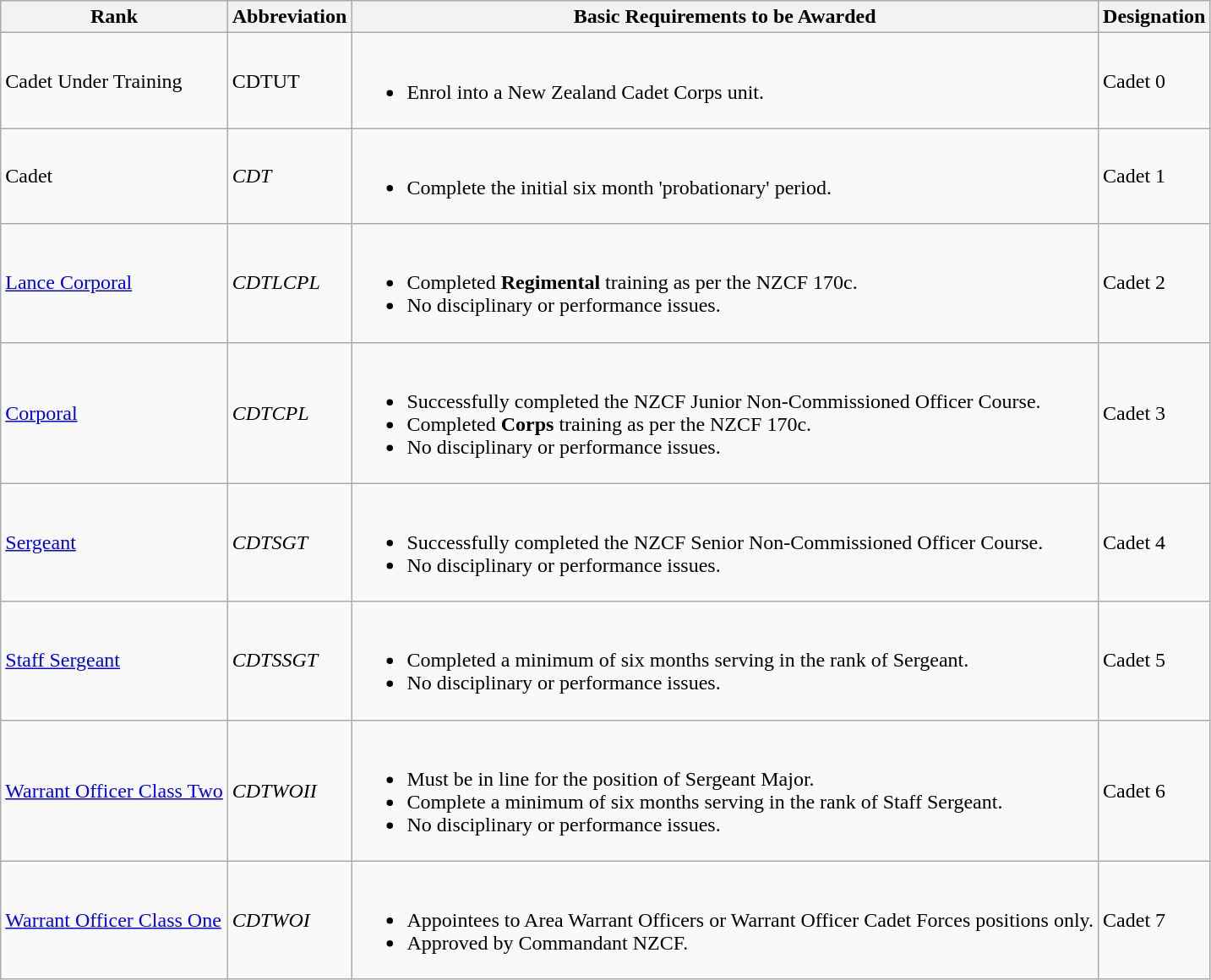<table class="wikitable mw-collapsible mw-collapsed">
<tr>
<th>Rank</th>
<th>Abbreviation</th>
<th>Basic Requirements to be Awarded</th>
<th>Designation</th>
</tr>
<tr>
<td>Cadet Under Training</td>
<td>CDTUT</td>
<td><br><ul><li>Enrol into a New Zealand Cadet Corps unit.</li></ul></td>
<td>Cadet 0</td>
</tr>
<tr>
<td>Cadet</td>
<td><em>CDT</em></td>
<td><br><ul><li>Complete the initial six month 'probationary' period.</li></ul></td>
<td>Cadet 1</td>
</tr>
<tr>
<td><a href='#'>Lance Corporal</a></td>
<td><em>CDTLCPL</em></td>
<td><br><ul><li>Completed <strong>Regimental</strong> training as per the NZCF 170c.</li><li>No disciplinary or performance issues.</li></ul></td>
<td>Cadet 2</td>
</tr>
<tr>
<td><a href='#'>Corporal</a></td>
<td><em>CDTCPL</em></td>
<td><br><ul><li>Successfully completed the NZCF Junior Non-Commissioned Officer Course.</li><li>Completed <strong>Corps</strong> training as per the NZCF 170c.</li><li>No disciplinary or performance issues.</li></ul></td>
<td>Cadet 3</td>
</tr>
<tr>
<td><a href='#'>Sergeant</a></td>
<td><em>CDTSGT</em></td>
<td><br><ul><li>Successfully completed the NZCF Senior Non-Commissioned Officer Course.</li><li>No disciplinary or performance issues.</li></ul></td>
<td>Cadet 4</td>
</tr>
<tr>
<td><a href='#'>Staff Sergeant</a></td>
<td><em>CDTSSGT</em></td>
<td><br><ul><li>Completed a minimum of six months serving in the rank of Sergeant.</li><li>No disciplinary or performance issues.</li></ul></td>
<td>Cadet 5</td>
</tr>
<tr>
<td><a href='#'>Warrant Officer Class Two</a></td>
<td><em>CDTWOII</em></td>
<td><br><ul><li>Must be in line for the position of Sergeant Major.</li><li>Complete a minimum of six months serving in the rank of Staff Sergeant.</li><li>No disciplinary or performance issues.</li></ul></td>
<td>Cadet 6</td>
</tr>
<tr>
<td><a href='#'>Warrant Officer Class One</a></td>
<td><em>CDTWOI</em></td>
<td><br><ul><li>Appointees to Area Warrant Officers or Warrant Officer Cadet Forces positions only.</li><li>Approved by Commandant NZCF.</li></ul></td>
<td>Cadet 7</td>
</tr>
</table>
